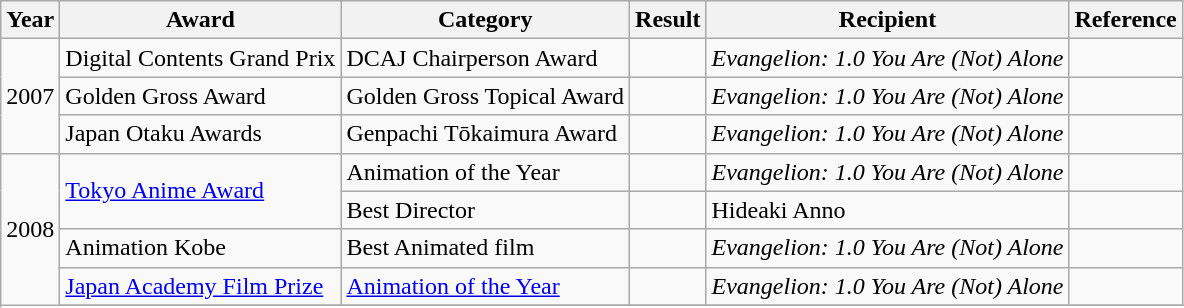<table class="wikitable">
<tr>
<th>Year</th>
<th>Award</th>
<th>Category</th>
<th>Result</th>
<th>Recipient</th>
<th>Reference</th>
</tr>
<tr>
<td rowspan=3>2007</td>
<td>Digital Contents Grand Prix</td>
<td>DCAJ Chairperson Award</td>
<td></td>
<td><em>Evangelion: 1.0 You Are (Not) Alone</em></td>
<td></td>
</tr>
<tr>
<td>Golden Gross Award</td>
<td>Golden Gross Topical Award</td>
<td></td>
<td><em>Evangelion: 1.0 You Are (Not) Alone</em></td>
<td></td>
</tr>
<tr>
<td>Japan Otaku Awards</td>
<td>Genpachi Tōkaimura Award</td>
<td></td>
<td><em>Evangelion: 1.0 You Are (Not) Alone</em></td>
<td></td>
</tr>
<tr>
<td rowspan=6>2008</td>
<td rowspan=2><a href='#'>Tokyo Anime Award</a></td>
<td>Animation of the Year</td>
<td></td>
<td><em>Evangelion: 1.0 You Are (Not) Alone</em></td>
<td></td>
</tr>
<tr>
<td>Best Director</td>
<td></td>
<td>Hideaki Anno</td>
<td></td>
</tr>
<tr>
<td>Animation Kobe</td>
<td>Best Animated film</td>
<td></td>
<td><em>Evangelion: 1.0 You Are (Not) Alone</em></td>
<td></td>
</tr>
<tr>
<td><a href='#'>Japan Academy Film Prize</a></td>
<td><a href='#'>Animation of the Year</a></td>
<td></td>
<td><em>Evangelion: 1.0 You Are (Not) Alone</em></td>
<td></td>
</tr>
<tr>
</tr>
</table>
